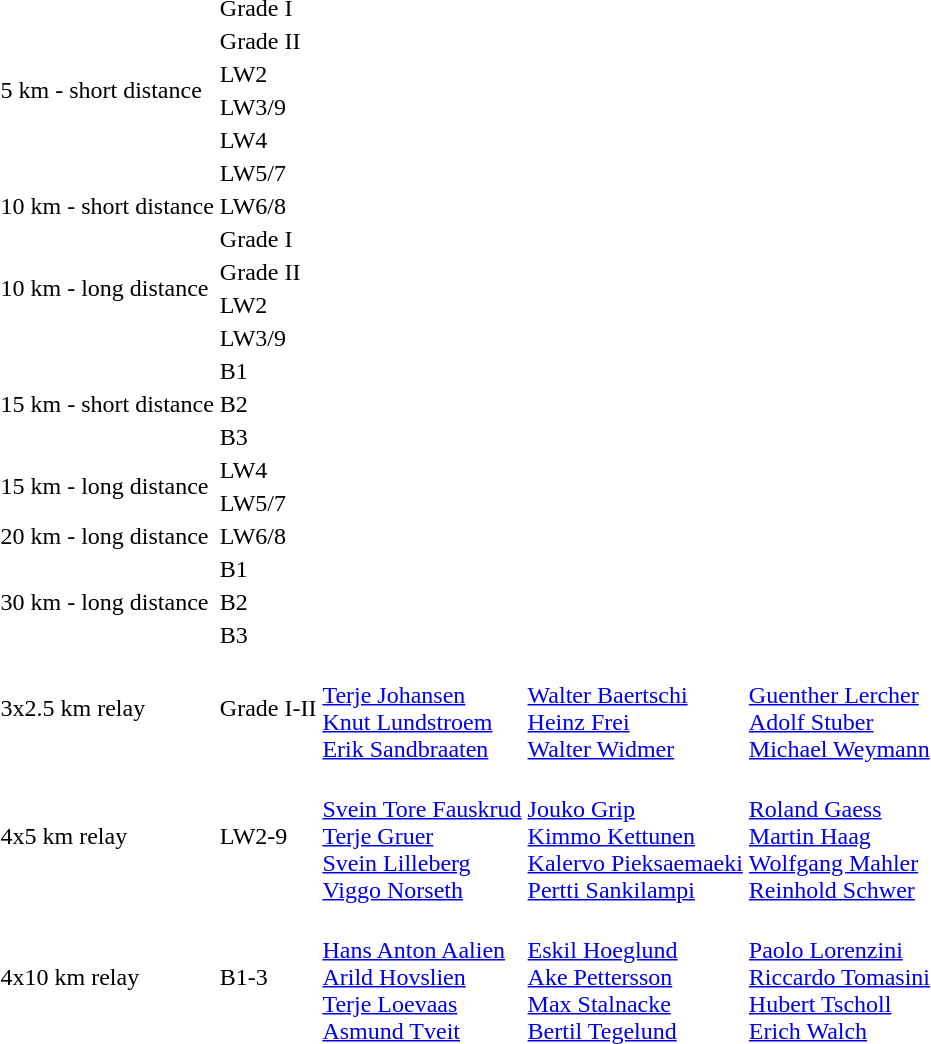<table>
<tr>
<td rowspan="6">5 km - short distance</td>
<td>Grade I<br></td>
<td></td>
<td></td>
<td></td>
</tr>
<tr>
<td>Grade II<br></td>
<td></td>
<td></td>
<td></td>
</tr>
<tr>
<td>LW2<br></td>
<td></td>
<td></td>
<td></td>
</tr>
<tr>
<td>LW3/9<br></td>
<td></td>
<td></td>
<td></td>
</tr>
<tr>
<td>LW4<br></td>
<td></td>
<td></td>
<td></td>
</tr>
<tr>
<td>LW5/7<br></td>
<td></td>
<td></td>
<td></td>
</tr>
<tr>
<td>10 km - short distance</td>
<td>LW6/8<br></td>
<td></td>
<td></td>
<td></td>
</tr>
<tr>
<td rowspan="4">10 km - long distance</td>
<td>Grade I<br></td>
<td></td>
<td></td>
<td></td>
</tr>
<tr>
<td>Grade II<br></td>
<td></td>
<td></td>
<td></td>
</tr>
<tr>
<td>LW2<br></td>
<td></td>
<td></td>
<td></td>
</tr>
<tr>
<td>LW3/9<br></td>
<td></td>
<td></td>
<td></td>
</tr>
<tr>
<td rowspan="3">15 km - short distance</td>
<td>B1<br></td>
<td></td>
<td></td>
<td></td>
</tr>
<tr>
<td>B2<br></td>
<td></td>
<td></td>
<td></td>
</tr>
<tr>
<td>B3<br></td>
<td></td>
<td></td>
<td></td>
</tr>
<tr>
<td rowspan="2">15 km - long distance</td>
<td>LW4<br></td>
<td></td>
<td></td>
<td></td>
</tr>
<tr>
<td>LW5/7<br></td>
<td></td>
<td></td>
<td></td>
</tr>
<tr>
<td>20 km - long distance</td>
<td>LW6/8<br></td>
<td></td>
<td></td>
<td></td>
</tr>
<tr>
<td rowspan="3">30 km - long distance</td>
<td>B1<br></td>
<td></td>
<td></td>
<td></td>
</tr>
<tr>
<td>B2<br></td>
<td></td>
<td></td>
<td></td>
</tr>
<tr>
<td>B3<br></td>
<td></td>
<td></td>
<td></td>
</tr>
<tr>
<td>3x2.5 km relay</td>
<td>Grade I-II<br></td>
<td valign=top> <br> <a href='#'>Terje Johansen</a> <br> <a href='#'>Knut Lundstroem</a> <br> <a href='#'>Erik Sandbraaten</a></td>
<td valign=top> <br> <a href='#'>Walter Baertschi</a> <br> <a href='#'>Heinz Frei</a> <br> <a href='#'>Walter Widmer</a></td>
<td valign=top> <br> <a href='#'>Guenther Lercher</a> <br> <a href='#'>Adolf Stuber</a> <br> <a href='#'>Michael Weymann</a></td>
</tr>
<tr>
<td>4x5 km relay</td>
<td>LW2-9<br></td>
<td valign=top> <br> <a href='#'>Svein Tore Fauskrud</a> <br> <a href='#'>Terje Gruer</a> <br> <a href='#'>Svein Lilleberg</a> <br> <a href='#'>Viggo Norseth</a></td>
<td valign=top> <br> <a href='#'>Jouko Grip</a> <br> <a href='#'>Kimmo Kettunen</a> <br> <a href='#'>Kalervo Pieksaemaeki</a> <br> <a href='#'>Pertti Sankilampi</a></td>
<td valign=top> <br> <a href='#'>Roland Gaess</a> <br> <a href='#'>Martin Haag</a> <br> <a href='#'>Wolfgang Mahler</a> <br> <a href='#'>Reinhold Schwer</a></td>
</tr>
<tr>
<td>4x10 km relay</td>
<td>B1-3<br></td>
<td valign=top> <br> <a href='#'>Hans Anton Aalien</a> <br> <a href='#'>Arild Hovslien</a> <br> <a href='#'>Terje Loevaas</a> <br> <a href='#'>Asmund Tveit</a></td>
<td valign=top> <br> <a href='#'>Eskil Hoeglund</a> <br> <a href='#'>Ake Pettersson</a> <br> <a href='#'>Max Stalnacke</a> <br> <a href='#'>Bertil Tegelund</a></td>
<td valign=top> <br> <a href='#'>Paolo Lorenzini</a> <br> <a href='#'>Riccardo Tomasini</a> <br> <a href='#'>Hubert Tscholl</a> <br> <a href='#'>Erich Walch</a></td>
</tr>
</table>
